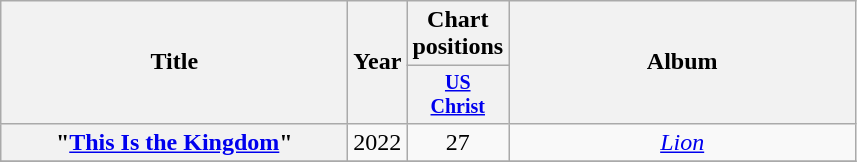<table class="wikitable plainrowheaders" style="text-align:center;">
<tr>
<th rowspan="2" style="width:14em;">Title</th>
<th rowspan="2">Year</th>
<th colspan="1">Chart positions</th>
<th rowspan="2" style="width:14em;">Album</th>
</tr>
<tr style="font-size:smaller;">
<th width="45"><a href='#'>US<br>Christ</a></th>
</tr>
<tr>
<th scope="row">"<a href='#'>This Is the Kingdom</a>"<br></th>
<td>2022</td>
<td>27<br></td>
<td><em><a href='#'>Lion</a></em></td>
</tr>
<tr>
</tr>
</table>
